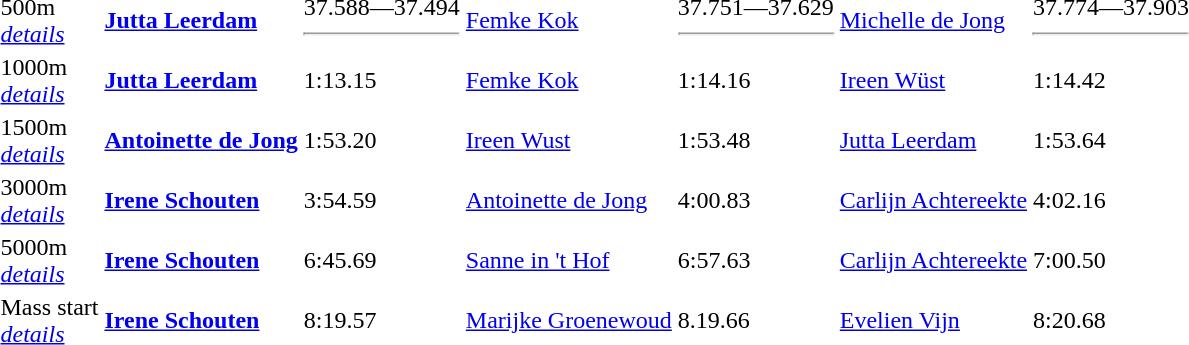<table>
<tr>
<td>500m <br> <a href='#'><em>details</em></a></td>
<td><strong><a href='#'>Jutta Leerdam</a></strong></td>
<td>37.588—37.494 <hr> </td>
<td><a href='#'>Femke Kok</a></td>
<td>37.751—37.629 <hr> </td>
<td><a href='#'>Michelle de Jong</a></td>
<td>37.774—37.903 <hr> </td>
</tr>
<tr>
<td>1000m <br> <a href='#'><em>details</em></a></td>
<td><strong><a href='#'>Jutta Leerdam</a></strong></td>
<td>1:13.15</td>
<td><a href='#'>Femke Kok</a></td>
<td>1:14.16</td>
<td><a href='#'>Ireen Wüst</a></td>
<td>1:14.42</td>
</tr>
<tr>
<td>1500m <br> <a href='#'><em>details</em></a></td>
<td><strong><a href='#'>Antoinette de Jong</a></strong></td>
<td>1:53.20</td>
<td><a href='#'>Ireen Wust</a></td>
<td>1:53.48</td>
<td><a href='#'>Jutta Leerdam</a></td>
<td>1:53.64</td>
</tr>
<tr>
<td>3000m <br> <a href='#'><em>details</em></a></td>
<td><strong><a href='#'>Irene Schouten</a></strong></td>
<td>3:54.59</td>
<td><a href='#'>Antoinette de Jong</a></td>
<td>4:00.83</td>
<td><a href='#'>Carlijn Achtereekte</a></td>
<td>4:02.16</td>
</tr>
<tr>
<td>5000m <br> <a href='#'><em>details</em></a></td>
<td><strong><a href='#'>Irene Schouten</a></strong></td>
<td>6:45.69</td>
<td><a href='#'>Sanne in 't Hof</a></td>
<td>6:57.63</td>
<td><a href='#'>Carlijn Achtereekte</a></td>
<td>7:00.50</td>
</tr>
<tr>
<td>Mass start <br> <a href='#'><em>details</em></a></td>
<td><strong><a href='#'>Irene Schouten</a></strong></td>
<td>8:19.57</td>
<td><a href='#'>Marijke Groenewoud</a></td>
<td>8.19.66</td>
<td><a href='#'>Evelien Vijn</a></td>
<td>8:20.68</td>
</tr>
</table>
